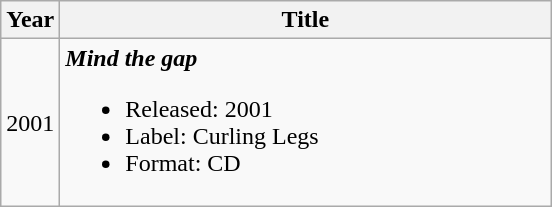<table class="wikitable">
<tr>
<th>Year</th>
<th style="width:225px;">Title</th>
</tr>
<tr>
<td>2001</td>
<td style="width:20em"><strong><em>Mind the gap</em></strong><br><ul><li>Released: 2001</li><li>Label: Curling Legs </li><li>Format: CD</li></ul></td>
</tr>
</table>
